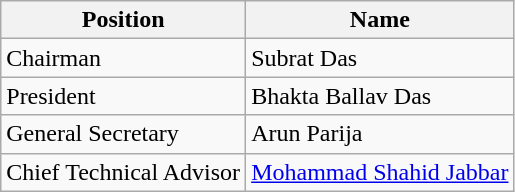<table class="wikitable">
<tr>
<th>Position</th>
<th>Name</th>
</tr>
<tr>
<td>Chairman</td>
<td> Subrat Das</td>
</tr>
<tr>
<td>President</td>
<td> Bhakta Ballav Das</td>
</tr>
<tr>
<td>General Secretary</td>
<td> Arun Parija</td>
</tr>
<tr>
<td>Chief Technical Advisor</td>
<td> <a href='#'>Mohammad Shahid Jabbar</a></td>
</tr>
</table>
